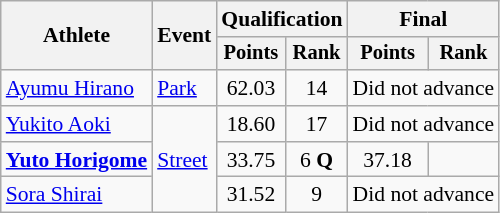<table class="wikitable" style="font-size:90%">
<tr>
<th rowspan="2">Athlete</th>
<th rowspan="2">Event</th>
<th colspan="2">Qualification</th>
<th colspan="2">Final</th>
</tr>
<tr style="font-size: 95%">
<th>Points</th>
<th>Rank</th>
<th>Points</th>
<th>Rank</th>
</tr>
<tr align=center>
<td align=left><a href='#'>Ayumu Hirano</a></td>
<td align="left"><a href='#'>Park</a></td>
<td>62.03</td>
<td>14</td>
<td colspan="2">Did not advance</td>
</tr>
<tr align=center>
<td align=left><a href='#'>Yukito Aoki</a></td>
<td rowspan="3" align="left"><a href='#'>Street</a></td>
<td>18.60</td>
<td>17</td>
<td colspan=2>Did not advance</td>
</tr>
<tr align=center>
<td align=left><strong><a href='#'>Yuto Horigome</a></strong></td>
<td>33.75</td>
<td>6 <strong>Q</strong></td>
<td>37.18</td>
<td></td>
</tr>
<tr align=center>
<td align=left><a href='#'>Sora Shirai</a></td>
<td>31.52</td>
<td>9</td>
<td colspan=2>Did not advance</td>
</tr>
</table>
